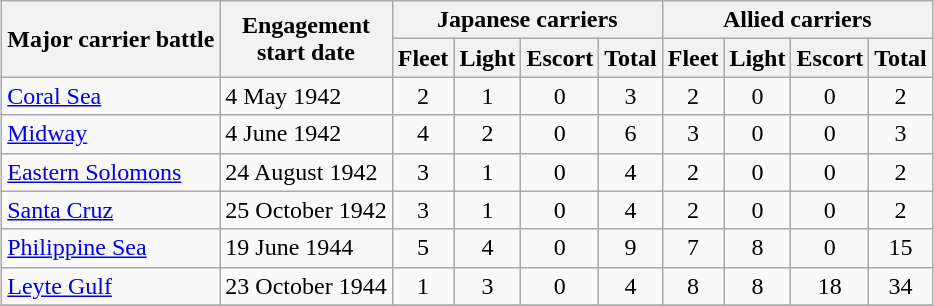<table class="wikitable" style="margin-left: auto; margin-right: auto;">
<tr>
<th scope="col" rowspan="2">Major carrier battle</th>
<th scope="col" rowspan="2">Engagement<br>start date</th>
<th colspan="4">Japanese carriers</th>
<th colspan="4">Allied carriers</th>
</tr>
<tr>
<th scope="col">Fleet</th>
<th scope="col">Light</th>
<th scope="col">Escort</th>
<th scope="col">Total</th>
<th scope="col">Fleet</th>
<th scope="col">Light</th>
<th scope="col">Escort</th>
<th scope="col">Total</th>
</tr>
<tr>
<td><a href='#'>Coral Sea</a></td>
<td>4 May 1942</td>
<td align="center">2</td>
<td align="center">1</td>
<td align="center">0</td>
<td align="center">3</td>
<td align="center">2</td>
<td align="center">0</td>
<td align="center">0</td>
<td align="center">2</td>
</tr>
<tr>
<td><a href='#'>Midway</a></td>
<td>4 June 1942</td>
<td align="center">4</td>
<td align="center">2</td>
<td align="center">0</td>
<td align="center">6</td>
<td align="center">3</td>
<td align="center">0</td>
<td align="center">0</td>
<td align="center">3</td>
</tr>
<tr>
<td><a href='#'>Eastern Solomons</a></td>
<td>24 August 1942</td>
<td align="center">3</td>
<td align="center">1</td>
<td align="center">0</td>
<td align="center">4</td>
<td align="center">2</td>
<td align="center">0</td>
<td align="center">0</td>
<td align="center">2</td>
</tr>
<tr>
<td><a href='#'>Santa Cruz</a></td>
<td>25 October 1942</td>
<td align="center">3</td>
<td align="center">1</td>
<td align="center">0</td>
<td align="center">4</td>
<td align="center">2</td>
<td align="center">0</td>
<td align="center">0</td>
<td align="center">2</td>
</tr>
<tr>
<td><a href='#'>Philippine Sea</a></td>
<td>19 June 1944</td>
<td align="center">5</td>
<td align="center">4</td>
<td align="center">0</td>
<td align="center">9</td>
<td align="center">7</td>
<td align="center">8</td>
<td align="center">0</td>
<td align="center">15</td>
</tr>
<tr>
<td><a href='#'>Leyte Gulf</a></td>
<td>23 October 1944</td>
<td align="center">1</td>
<td align="center">3</td>
<td align="center">0</td>
<td align="center">4</td>
<td align="center">8</td>
<td align="center">8</td>
<td align="center">18</td>
<td align="center">34</td>
</tr>
<tr>
</tr>
</table>
